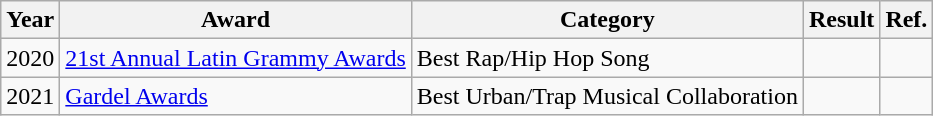<table class="wikitable">
<tr>
<th>Year</th>
<th>Award</th>
<th>Category</th>
<th>Result</th>
<th>Ref.</th>
</tr>
<tr>
<td>2020</td>
<td><a href='#'>21st Annual Latin Grammy Awards</a></td>
<td>Best Rap/Hip Hop Song</td>
<td></td>
<td></td>
</tr>
<tr>
<td>2021</td>
<td><a href='#'>Gardel Awards</a></td>
<td>Best Urban/Trap Musical Collaboration<br></td>
<td></td>
<td></td>
</tr>
</table>
